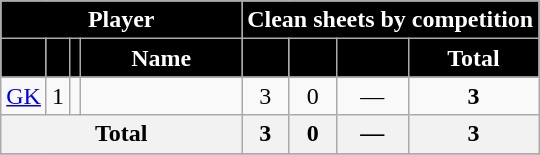<table class="wikitable sortable" style="text-align:center;">
<tr>
<th style="background:#000; color:#fff;" colspan=4 scope="colgroup">Player</th>
<th style="background:#000; color:#fff;" colspan=4 scope="colgroup">Clean sheets by competition</th>
</tr>
<tr>
<th style="background:#000; color:#fff;" scope="col"></th>
<th style="background:#000; color:#fff;" scope="col"></th>
<th style="background:#000; color:#fff;" scope="col"></th>
<th style="background:#000; color:#fff; width:100px;" scope="col">Name</th>
<th style="background:#000; color:#fff;" scope="col"></th>
<th style="background:#000; color:#fff;" scope="col"></th>
<th style="background:#000; color:#fff;" scope="col"></th>
<th style="background:#000; color:#fff;" scope="col">Total</th>
</tr>
<tr>
<td><a href='#'>GK</a></td>
<td>1</td>
<td></td>
<td></td>
<td>3</td>
<td>0</td>
<td>—</td>
<td><strong>3</strong></td>
</tr>
<tr>
<th colspan=4 scope="row">Total</th>
<th>3</th>
<th>0</th>
<th>—</th>
<th>3</th>
</tr>
<tr>
</tr>
</table>
